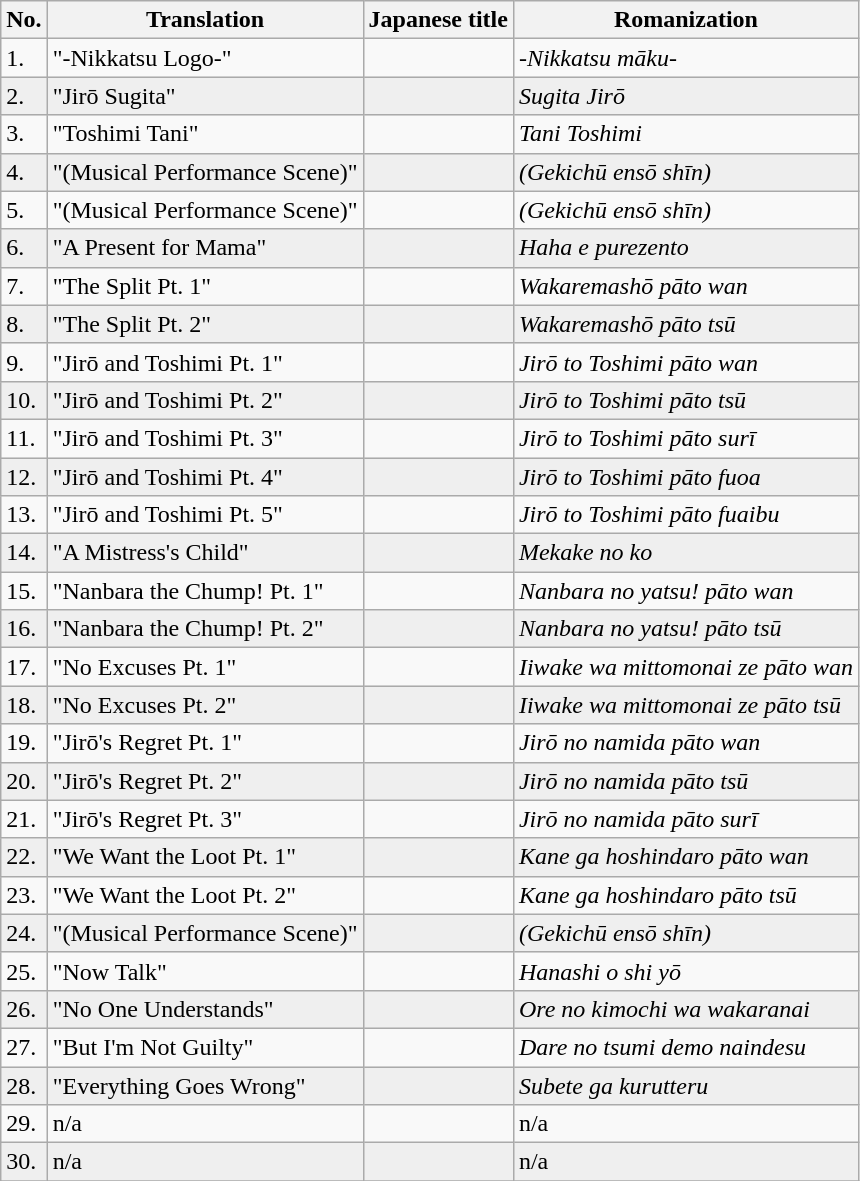<table class="wikitable">
<tr>
<th>No.</th>
<th>Translation</th>
<th>Japanese title</th>
<th>Romanization</th>
</tr>
<tr>
<td>1.</td>
<td>"-Nikkatsu Logo-"</td>
<td></td>
<td><em>-Nikkatsu māku-</em></td>
</tr>
<tr style=background:#efefef;>
<td>2.</td>
<td>"Jirō Sugita"</td>
<td></td>
<td><em>Sugita Jirō</em></td>
</tr>
<tr>
<td>3.</td>
<td>"Toshimi Tani"</td>
<td></td>
<td><em>Tani Toshimi</em></td>
</tr>
<tr style=background:#efefef;>
<td>4.</td>
<td>"(Musical Performance Scene)"</td>
<td></td>
<td><em>(Gekichū ensō shīn)</em></td>
</tr>
<tr>
<td>5.</td>
<td>"(Musical Performance Scene)"</td>
<td></td>
<td><em>(Gekichū ensō shīn)</em></td>
</tr>
<tr style=background:#efefef;>
<td>6.</td>
<td>"A Present for Mama"</td>
<td></td>
<td><em>Haha e purezento</em></td>
</tr>
<tr>
<td>7.</td>
<td>"The Split Pt. 1"</td>
<td></td>
<td><em>Wakaremashō pāto wan</em></td>
</tr>
<tr style=background:#efefef;>
<td>8.</td>
<td>"The Split Pt. 2"</td>
<td></td>
<td><em>Wakaremashō pāto tsū</em></td>
</tr>
<tr>
<td>9.</td>
<td>"Jirō and Toshimi Pt. 1"</td>
<td></td>
<td><em>Jirō to Toshimi pāto wan</em></td>
</tr>
<tr style=background:#efefef;>
<td>10.</td>
<td>"Jirō and Toshimi Pt. 2"</td>
<td></td>
<td><em>Jirō to Toshimi pāto tsū</em></td>
</tr>
<tr>
<td>11.</td>
<td>"Jirō and Toshimi Pt. 3"</td>
<td></td>
<td><em>Jirō to Toshimi pāto surī</em></td>
</tr>
<tr style=background:#efefef;>
<td>12.</td>
<td>"Jirō and Toshimi Pt. 4"</td>
<td></td>
<td><em>Jirō to Toshimi pāto fuoa</em></td>
</tr>
<tr>
<td>13.</td>
<td>"Jirō and Toshimi Pt. 5"</td>
<td></td>
<td><em>Jirō to Toshimi pāto fuaibu</em></td>
</tr>
<tr style=background:#efefef;>
<td>14.</td>
<td>"A Mistress's Child"</td>
<td></td>
<td><em>Mekake no ko</em></td>
</tr>
<tr>
<td>15.</td>
<td>"Nanbara the Chump! Pt. 1"</td>
<td></td>
<td><em>Nanbara no yatsu! pāto wan</em></td>
</tr>
<tr style=background:#efefef;>
<td>16.</td>
<td>"Nanbara the Chump! Pt. 2"</td>
<td></td>
<td><em>Nanbara no yatsu! pāto tsū</em></td>
</tr>
<tr>
<td>17.</td>
<td>"No Excuses Pt. 1"</td>
<td></td>
<td><em>Iiwake wa mittomonai ze pāto wan</em></td>
</tr>
<tr style=background:#efefef;>
<td>18.</td>
<td>"No Excuses Pt. 2"</td>
<td></td>
<td><em>Iiwake wa mittomonai ze pāto tsū</em></td>
</tr>
<tr>
<td>19.</td>
<td>"Jirō's Regret Pt. 1"</td>
<td></td>
<td><em>Jirō no namida pāto wan</em></td>
</tr>
<tr style=background:#efefef;>
<td>20.</td>
<td>"Jirō's Regret Pt. 2"</td>
<td></td>
<td><em>Jirō no namida pāto tsū</em></td>
</tr>
<tr>
<td>21.</td>
<td>"Jirō's Regret Pt. 3"</td>
<td></td>
<td><em>Jirō no namida pāto surī</em></td>
</tr>
<tr style=background:#efefef;>
<td>22.</td>
<td>"We Want the Loot Pt. 1"</td>
<td></td>
<td><em>Kane ga hoshindaro pāto wan</em></td>
</tr>
<tr>
<td>23.</td>
<td>"We Want the Loot Pt. 2"</td>
<td></td>
<td><em>Kane ga hoshindaro pāto tsū</em></td>
</tr>
<tr style=background:#efefef;>
<td>24.</td>
<td>"(Musical Performance Scene)"</td>
<td></td>
<td><em>(Gekichū ensō shīn)</em></td>
</tr>
<tr>
<td>25.</td>
<td>"Now Talk"</td>
<td></td>
<td><em>Hanashi o shi yō</em></td>
</tr>
<tr style=background:#efefef;>
<td>26.</td>
<td>"No One Understands"</td>
<td></td>
<td><em>Ore no kimochi wa wakaranai</em></td>
</tr>
<tr>
<td>27.</td>
<td>"But I'm Not Guilty"</td>
<td></td>
<td><em>Dare no tsumi demo naindesu</em></td>
</tr>
<tr style=background:#efefef;>
<td>28.</td>
<td>"Everything Goes Wrong"</td>
<td></td>
<td><em>Subete ga kurutteru</em></td>
</tr>
<tr>
<td>29.</td>
<td>n/a</td>
<td></td>
<td>n/a</td>
</tr>
<tr style=background:#efefef;>
<td>30.</td>
<td>n/a</td>
<td></td>
<td>n/a</td>
</tr>
<tr>
</tr>
</table>
